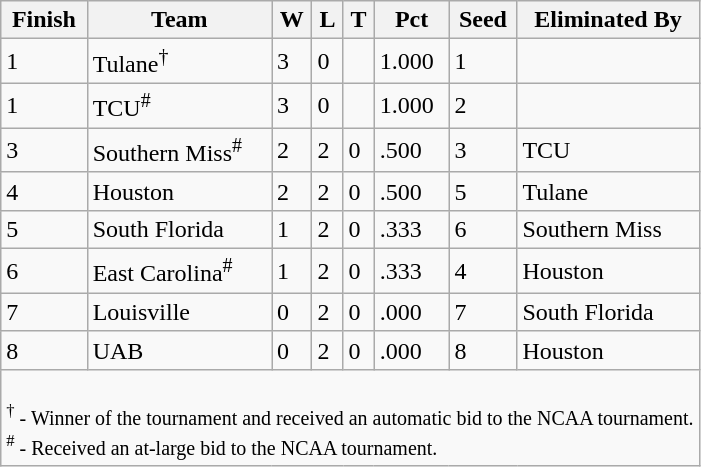<table class="wikitable sortable">
<tr>
<th>Finish</th>
<th>Team</th>
<th>W</th>
<th>L</th>
<th>T</th>
<th>Pct</th>
<th>Seed</th>
<th>Eliminated By</th>
</tr>
<tr>
<td>1</td>
<td>Tulane<sup>†</sup></td>
<td>3</td>
<td>0</td>
<td></td>
<td>1.000</td>
<td>1</td>
<td></td>
</tr>
<tr>
<td>1</td>
<td>TCU<sup>#</sup></td>
<td>3</td>
<td>0</td>
<td></td>
<td>1.000</td>
<td>2</td>
<td></td>
</tr>
<tr>
<td>3</td>
<td>Southern Miss<sup>#</sup></td>
<td>2</td>
<td>2</td>
<td>0</td>
<td>.500</td>
<td>3</td>
<td>TCU</td>
</tr>
<tr>
<td>4</td>
<td>Houston</td>
<td>2</td>
<td>2</td>
<td>0</td>
<td>.500</td>
<td>5</td>
<td>Tulane</td>
</tr>
<tr>
<td>5</td>
<td>South Florida</td>
<td>1</td>
<td>2</td>
<td>0</td>
<td>.333</td>
<td>6</td>
<td>Southern Miss</td>
</tr>
<tr>
<td>6</td>
<td>East Carolina<sup>#</sup></td>
<td>1</td>
<td>2</td>
<td>0</td>
<td>.333</td>
<td>4</td>
<td>Houston</td>
</tr>
<tr>
<td>7</td>
<td>Louisville</td>
<td>0</td>
<td>2</td>
<td>0</td>
<td>.000</td>
<td>7</td>
<td>South Florida</td>
</tr>
<tr>
<td>8</td>
<td>UAB</td>
<td>0</td>
<td>2</td>
<td>0</td>
<td>.000</td>
<td>8</td>
<td>Houston</td>
</tr>
<tr>
<td colspan=8><br><small><sup>†</sup> - Winner of the tournament and received an automatic bid to the NCAA tournament.<br>
<sup>#</sup> - Received an at-large bid to the NCAA tournament.</small></td>
</tr>
</table>
